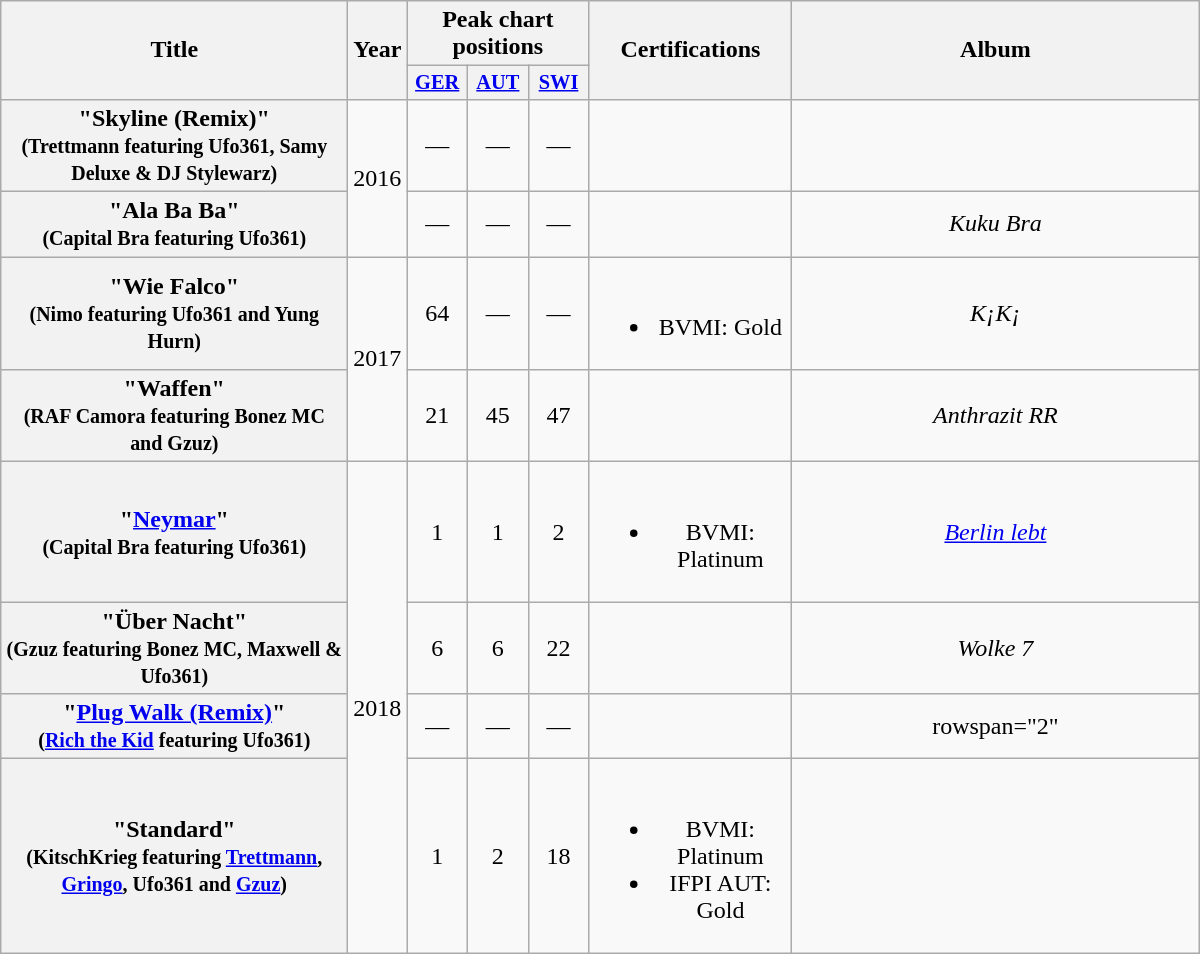<table class="wikitable plainrowheaders" style="text-align:center;">
<tr>
<th scope="col" rowspan="2" style="width:14em;">Title</th>
<th scope="col" rowspan="2" style="width:1em;">Year</th>
<th scope="col" colspan="3">Peak chart positions</th>
<th scope="col" rowspan="2" style="width:8em;">Certifications</th>
<th scope="col" rowspan="2" style="width:16.5em;">Album</th>
</tr>
<tr>
<th style="width:2.5em; font-size:85%"><a href='#'>GER</a><br></th>
<th style="width:2.5em; font-size:85%"><a href='#'>AUT</a><br></th>
<th style="width:2.5em; font-size:85%"><a href='#'>SWI</a><br></th>
</tr>
<tr>
<th scope="row">"Skyline (Remix)"<br><small>(Trettmann featuring Ufo361, Samy Deluxe & DJ Stylewarz)</small></th>
<td rowspan="2">2016</td>
<td>—</td>
<td>—</td>
<td>—</td>
<td></td>
<td></td>
</tr>
<tr>
<th scope="row">"Ala Ba Ba"<br><small>(Capital Bra featuring Ufo361)</small></th>
<td>—</td>
<td>—</td>
<td>—</td>
<td></td>
<td><em>Kuku Bra</em></td>
</tr>
<tr>
<th scope="row">"Wie Falco"<br><small>(Nimo featuring Ufo361 and Yung Hurn)</small></th>
<td rowspan="2">2017</td>
<td>64</td>
<td>—</td>
<td>—</td>
<td><br><ul><li>BVMI: Gold</li></ul></td>
<td><em>K¡K¡</em></td>
</tr>
<tr>
<th scope="row">"Waffen"<br><small>(RAF Camora featuring Bonez MC and Gzuz)</small></th>
<td>21</td>
<td>45</td>
<td>47</td>
<td></td>
<td><em>Anthrazit RR</em></td>
</tr>
<tr>
<th scope="row">"<a href='#'>Neymar</a>"<br><small>(Capital Bra featuring Ufo361)</small></th>
<td rowspan="4">2018</td>
<td>1</td>
<td>1</td>
<td>2</td>
<td><br><ul><li>BVMI: Platinum</li></ul></td>
<td><em><a href='#'>Berlin lebt</a></em></td>
</tr>
<tr>
<th scope="row">"Über Nacht"<br><small>(Gzuz featuring Bonez MC, Maxwell & Ufo361)</small></th>
<td>6</td>
<td>6</td>
<td>22</td>
<td></td>
<td><em>Wolke 7</em></td>
</tr>
<tr>
<th scope="row">"<a href='#'>Plug Walk (Remix)</a>"<br><small>(<a href='#'>Rich the Kid</a> featuring Ufo361)</small></th>
<td>—</td>
<td>—</td>
<td>—</td>
<td></td>
<td>rowspan="2" </td>
</tr>
<tr>
<th scope="row">"Standard"<br><small>(KitschKrieg featuring <a href='#'>Trettmann</a>, <a href='#'>Gringo</a>, Ufo361 and <a href='#'>Gzuz</a>)</small></th>
<td>1</td>
<td>2</td>
<td>18</td>
<td><br><ul><li>BVMI: Platinum</li><li>IFPI AUT: Gold</li></ul></td>
</tr>
</table>
